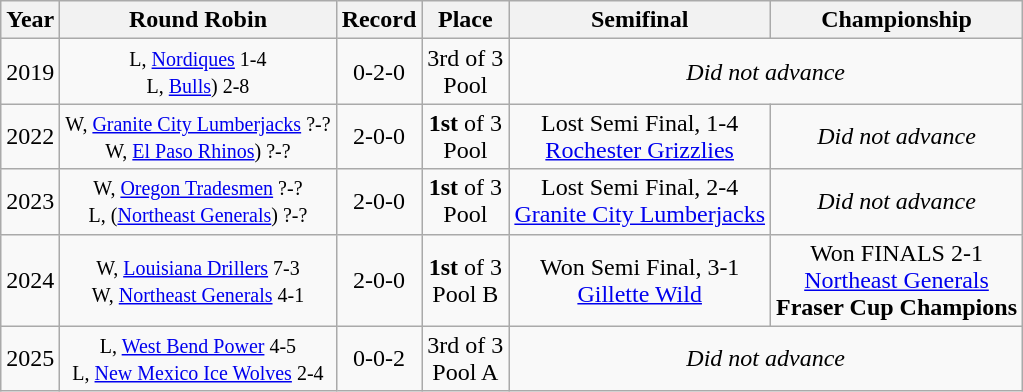<table class="wikitable"  style="text-align:center">
<tr>
<th>Year</th>
<th>Round Robin</th>
<th>Record</th>
<th>Place</th>
<th>Semifinal</th>
<th>Championship</th>
</tr>
<tr>
<td>2019</td>
<td><small>L, <a href='#'>Nordiques</a> 1-4<br>L, <a href='#'>Bulls</a>) 2-8</small></td>
<td>0-2-0</td>
<td>3rd of 3<br>Pool</td>
<td colspan=2><em>Did not advance</em></td>
</tr>
<tr>
<td>2022</td>
<td><small>W, <a href='#'>Granite City Lumberjacks</a> ?-?<br>W, <a href='#'>El Paso Rhinos</a>) ?-?</small></td>
<td>2-0-0</td>
<td><strong>1st</strong> of 3<br>Pool</td>
<td>Lost Semi Final, 1-4 <br><a href='#'>Rochester Grizzlies</a></td>
<td><em>Did not advance</em></td>
</tr>
<tr>
<td>2023</td>
<td><small>W, <a href='#'>Oregon Tradesmen</a> ?-?<br>L, (<a href='#'>Northeast Generals</a>) ?-?</small></td>
<td>2-0-0</td>
<td><strong>1st</strong> of 3<br>Pool</td>
<td>Lost Semi Final, 2-4 <br><a href='#'>Granite City Lumberjacks</a></td>
<td><em>Did not advance</em></td>
</tr>
<tr>
<td>2024</td>
<td><small>W, <a href='#'>Louisiana Drillers</a> 7-3<br>W, <a href='#'>Northeast Generals</a> 4-1</small></td>
<td>2-0-0</td>
<td><strong>1st</strong> of 3<br>Pool B</td>
<td>Won Semi Final, 3-1 <br><a href='#'>Gillette Wild</a></td>
<td>Won FINALS 2-1<br> <a href='#'>Northeast Generals</a><br><strong>Fraser Cup Champions</strong></td>
</tr>
<tr>
<td>2025</td>
<td><small>L, <a href='#'>West Bend Power</a> 4-5<br>L, <a href='#'>New Mexico Ice Wolves</a> 2-4</small></td>
<td>0-0-2</td>
<td>3rd of 3<br>Pool A</td>
<td colspan=2><em>Did not advance</em></td>
</tr>
</table>
